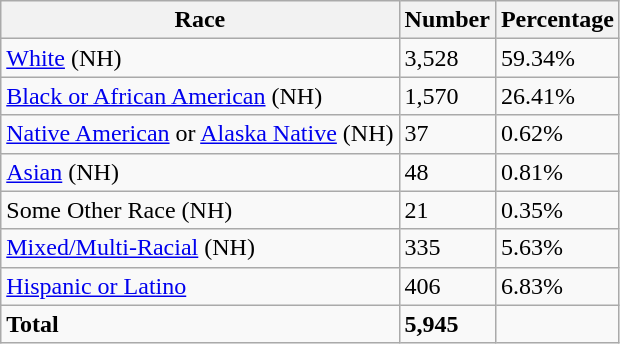<table class="wikitable">
<tr>
<th>Race</th>
<th>Number</th>
<th>Percentage</th>
</tr>
<tr>
<td><a href='#'>White</a> (NH)</td>
<td>3,528</td>
<td>59.34%</td>
</tr>
<tr>
<td><a href='#'>Black or African American</a> (NH)</td>
<td>1,570</td>
<td>26.41%</td>
</tr>
<tr>
<td><a href='#'>Native American</a> or <a href='#'>Alaska Native</a> (NH)</td>
<td>37</td>
<td>0.62%</td>
</tr>
<tr>
<td><a href='#'>Asian</a> (NH)</td>
<td>48</td>
<td>0.81%</td>
</tr>
<tr>
<td>Some Other Race (NH)</td>
<td>21</td>
<td>0.35%</td>
</tr>
<tr>
<td><a href='#'>Mixed/Multi-Racial</a> (NH)</td>
<td>335</td>
<td>5.63%</td>
</tr>
<tr>
<td><a href='#'>Hispanic or Latino</a></td>
<td>406</td>
<td>6.83%</td>
</tr>
<tr>
<td><strong>Total</strong></td>
<td><strong>5,945</strong></td>
<td></td>
</tr>
</table>
